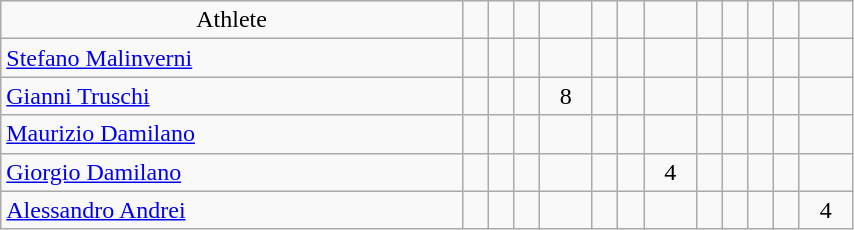<table class="wikitable" style="text-align: center; font-size:100%" width=45%">
<tr>
<td>Athlete</td>
<td></td>
<td></td>
<td></td>
<td></td>
<td></td>
<td></td>
<td></td>
<td></td>
<td></td>
<td></td>
<td></td>
<td></td>
</tr>
<tr>
<td align=left><a href='#'>Stefano Malinverni</a></td>
<td></td>
<td></td>
<td></td>
<td></td>
<td></td>
<td></td>
<td></td>
<td></td>
<td></td>
<td></td>
<td></td>
<td></td>
</tr>
<tr>
<td align=left><a href='#'>Gianni Truschi</a></td>
<td></td>
<td></td>
<td></td>
<td>8</td>
<td></td>
<td></td>
<td></td>
<td></td>
<td></td>
<td></td>
<td></td>
<td></td>
</tr>
<tr>
<td align=left><a href='#'>Maurizio Damilano</a></td>
<td></td>
<td></td>
<td></td>
<td></td>
<td></td>
<td></td>
<td></td>
<td></td>
<td></td>
<td></td>
<td></td>
<td></td>
</tr>
<tr>
<td align=left><a href='#'>Giorgio Damilano</a></td>
<td></td>
<td></td>
<td></td>
<td></td>
<td></td>
<td></td>
<td>4</td>
<td></td>
<td></td>
<td></td>
<td></td>
<td></td>
</tr>
<tr>
<td align=left><a href='#'>Alessandro Andrei</a></td>
<td></td>
<td></td>
<td></td>
<td></td>
<td></td>
<td></td>
<td></td>
<td></td>
<td></td>
<td></td>
<td></td>
<td>4</td>
</tr>
</table>
